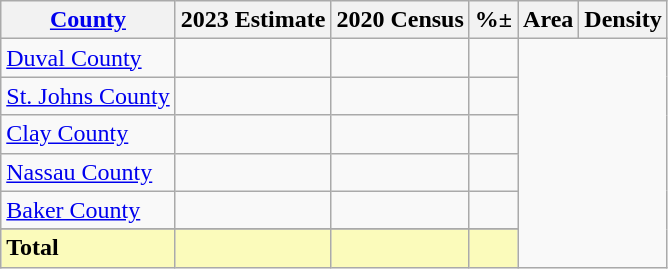<table class="wikitable sortable">
<tr>
<th><a href='#'>County</a></th>
<th>2023 Estimate</th>
<th>2020 Census</th>
<th>%±</th>
<th>Area</th>
<th>Density</th>
</tr>
<tr>
<td><a href='#'>Duval County</a></td>
<td></td>
<td></td>
<td></td>
</tr>
<tr>
<td><a href='#'>St. Johns County</a></td>
<td></td>
<td></td>
<td></td>
</tr>
<tr>
<td><a href='#'>Clay County</a></td>
<td></td>
<td></td>
<td></td>
</tr>
<tr>
<td><a href='#'>Nassau County</a></td>
<td></td>
<td></td>
<td></td>
</tr>
<tr>
<td><a href='#'>Baker County</a></td>
<td></td>
<td></td>
<td></td>
</tr>
<tr>
</tr>
<tr class=sortbottom style="background:#fbfbbb">
<td><strong>Total</strong></td>
<td></td>
<td></td>
<td></td>
</tr>
</table>
